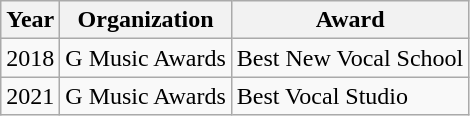<table class="wikitable">
<tr>
<th>Year</th>
<th>Organization</th>
<th>Award</th>
</tr>
<tr>
<td>2018</td>
<td>G Music Awards</td>
<td>Best New Vocal School</td>
</tr>
<tr>
<td>2021</td>
<td>G Music Awards</td>
<td>Best Vocal Studio</td>
</tr>
</table>
